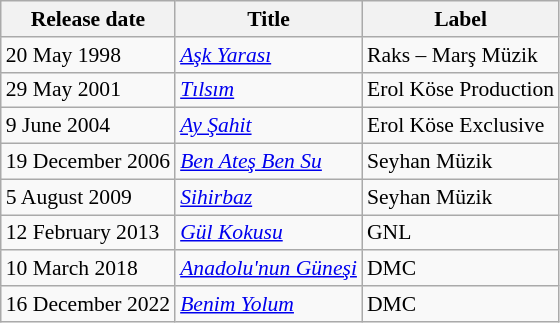<table class="wikitable" style="font-size: 90%;">
<tr>
<th>Release date</th>
<th>Title</th>
<th>Label</th>
</tr>
<tr>
<td>20 May 1998</td>
<td><em><a href='#'>Aşk Yarası</a></em></td>
<td>Raks – Marş Müzik</td>
</tr>
<tr>
<td>29 May 2001</td>
<td><em><a href='#'>Tılsım</a></em></td>
<td>Erol Köse Production</td>
</tr>
<tr>
<td>9 June 2004</td>
<td><em><a href='#'>Ay Şahit</a></em></td>
<td>Erol Köse Exclusive</td>
</tr>
<tr>
<td>19 December 2006</td>
<td><em><a href='#'>Ben Ateş Ben Su</a></em></td>
<td>Seyhan Müzik</td>
</tr>
<tr>
<td>5 August 2009</td>
<td><em><a href='#'>Sihirbaz</a></em></td>
<td>Seyhan Müzik</td>
</tr>
<tr>
<td>12 February 2013</td>
<td><em><a href='#'>Gül Kokusu</a></em></td>
<td>GNL</td>
</tr>
<tr>
<td>10 March 2018</td>
<td><em><a href='#'>Anadolu'nun Güneşi</a></em></td>
<td>DMC</td>
</tr>
<tr>
<td>16 December 2022</td>
<td><em><a href='#'>Benim Yolum</a></em></td>
<td>DMC</td>
</tr>
</table>
